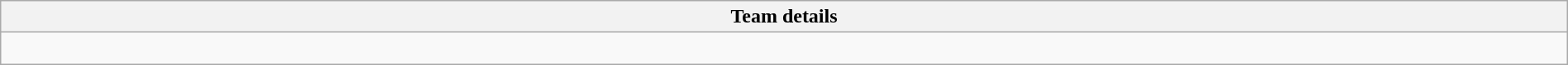<table class="wikitable collapsible collapsed" style="width:100%">
<tr>
<th>Team details</th>
</tr>
<tr>
<td><br></td>
</tr>
</table>
